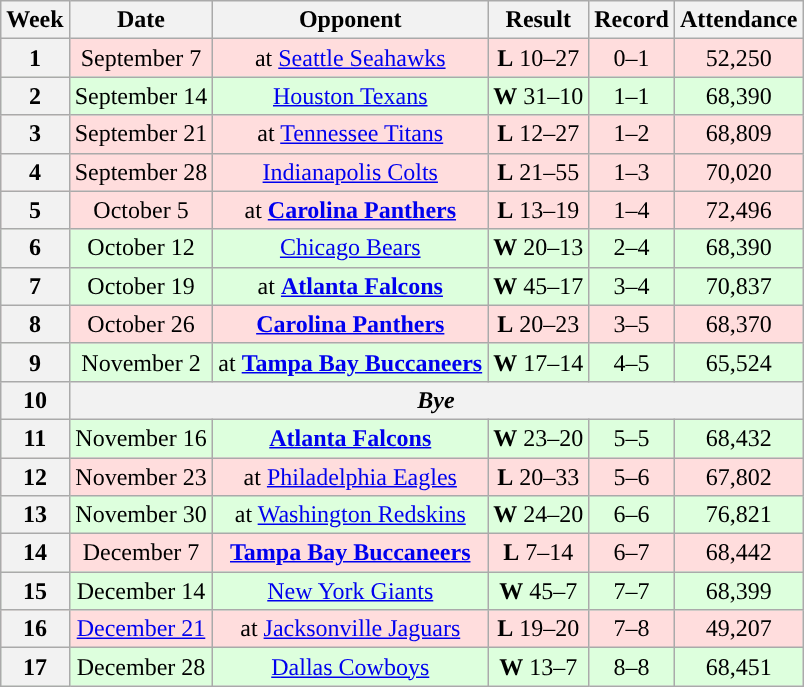<table class="wikitable" style="text-align:center">
<tr>
<th>Week</th>
<th>Date</th>
<th>Opponent</th>
<th>Result</th>
<th>Record</th>
<th>Attendance</th>
</tr>
<tr style="background: #ffdddd;">
<th>1</th>
<td>September 7</td>
<td>at <a href='#'>Seattle Seahawks</a></td>
<td><strong>L</strong> 10–27</td>
<td>0–1</td>
<td>52,250</td>
</tr>
<tr style="background: #ddffdd;">
<th>2</th>
<td>September 14</td>
<td><a href='#'>Houston Texans</a></td>
<td><strong>W</strong> 31–10</td>
<td>1–1</td>
<td style="text-align:center">68,390</td>
</tr>
<tr style="background: #ffdddd;">
<th>3</th>
<td>September 21</td>
<td>at <a href='#'>Tennessee Titans</a></td>
<td><strong>L</strong> 12–27</td>
<td>1–2</td>
<td>68,809</td>
</tr>
<tr style="background: #ffdddd;">
<th>4</th>
<td>September 28</td>
<td><a href='#'>Indianapolis Colts</a></td>
<td><strong>L</strong> 21–55</td>
<td>1–3</td>
<td>70,020</td>
</tr>
<tr style="background: #ffdddd;">
<th>5</th>
<td>October 5</td>
<td>at <strong><a href='#'>Carolina Panthers</a></strong></td>
<td><strong>L</strong> 13–19</td>
<td>1–4</td>
<td>72,496</td>
</tr>
<tr style="background: #ddffdd;">
<th>6</th>
<td>October 12</td>
<td><a href='#'>Chicago Bears</a></td>
<td><strong>W</strong> 20–13</td>
<td>2–4</td>
<td>68,390</td>
</tr>
<tr style="background: #ddffdd;">
<th>7</th>
<td>October 19</td>
<td>at <strong><a href='#'>Atlanta Falcons</a></strong></td>
<td><strong>W</strong> 45–17</td>
<td>3–4</td>
<td>70,837</td>
</tr>
<tr style="background: #ffdddd;">
<th>8</th>
<td>October 26</td>
<td><strong><a href='#'>Carolina Panthers</a></strong></td>
<td><strong>L</strong> 20–23</td>
<td>3–5</td>
<td>68,370</td>
</tr>
<tr style="background: #ddffdd;">
<th>9</th>
<td>November 2</td>
<td>at <strong><a href='#'>Tampa Bay Buccaneers</a></strong></td>
<td><strong>W</strong> 17–14</td>
<td>4–5</td>
<td>65,524</td>
</tr>
<tr>
<th>10</th>
<th colspan=5><em>Bye</em></th>
</tr>
<tr style="background: #ddffdd;">
<th>11</th>
<td>November 16</td>
<td><strong><a href='#'>Atlanta Falcons</a></strong></td>
<td><strong>W</strong> 23–20</td>
<td>5–5</td>
<td>68,432</td>
</tr>
<tr style="background: #ffdddd;">
<th>12</th>
<td>November 23</td>
<td>at <a href='#'>Philadelphia Eagles</a></td>
<td><strong>L</strong> 20–33</td>
<td>5–6</td>
<td>67,802</td>
</tr>
<tr style="background: #ddffdd;">
<th>13</th>
<td>November 30</td>
<td>at <a href='#'>Washington Redskins</a></td>
<td><strong>W</strong> 24–20</td>
<td>6–6</td>
<td>76,821</td>
</tr>
<tr style="background: #ffdddd;">
<th>14</th>
<td>December 7</td>
<td><strong><a href='#'>Tampa Bay Buccaneers</a></strong></td>
<td><strong>L</strong> 7–14</td>
<td>6–7</td>
<td>68,442</td>
</tr>
<tr style="background: #ddffdd;">
<th>15</th>
<td>December 14</td>
<td><a href='#'>New York Giants</a></td>
<td><strong>W</strong> 45–7</td>
<td>7–7</td>
<td>68,399</td>
</tr>
<tr style="background: #ffdddd;">
<th>16</th>
<td><a href='#'>December 21</a></td>
<td>at <a href='#'>Jacksonville Jaguars</a></td>
<td><strong>L</strong> 19–20</td>
<td>7–8</td>
<td>49,207</td>
</tr>
<tr style="background: #ddffdd;">
<th>17</th>
<td>December 28</td>
<td><a href='#'>Dallas Cowboys</a></td>
<td><strong>W</strong> 13–7</td>
<td>8–8</td>
<td>68,451</td>
</tr>
</table>
